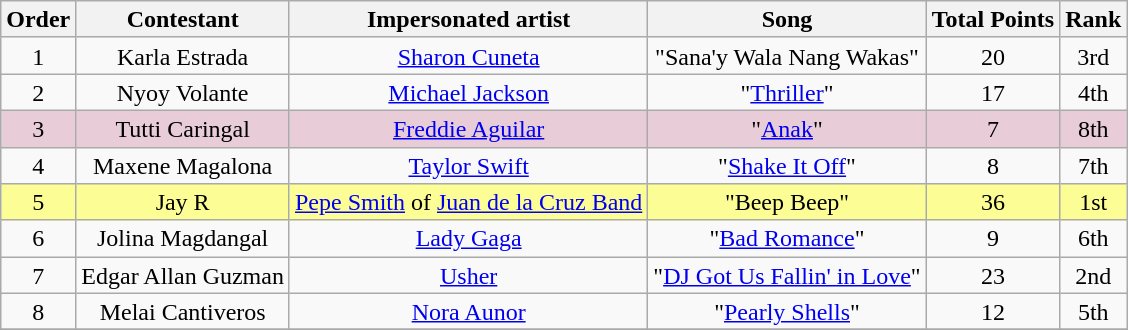<table class="wikitable" style="text-align:center; line-height:17px; width:auto;">
<tr>
<th>Order</th>
<th>Contestant</th>
<th>Impersonated artist</th>
<th>Song</th>
<th>Total Points</th>
<th>Rank</th>
</tr>
<tr>
<td>1</td>
<td>Karla Estrada</td>
<td><a href='#'>Sharon Cuneta</a></td>
<td>"Sana'y Wala Nang Wakas"</td>
<td>20</td>
<td>3rd</td>
</tr>
<tr>
<td>2</td>
<td>Nyoy Volante</td>
<td><a href='#'>Michael Jackson</a></td>
<td>"<a href='#'>Thriller</a>"</td>
<td>17</td>
<td>4th</td>
</tr>
<tr>
<td style="background:#E8CCD7;">3</td>
<td style="background:#E8CCD7;">Tutti Caringal</td>
<td style="background:#E8CCD7;"><a href='#'>Freddie Aguilar</a></td>
<td style="background:#E8CCD7;">"<a href='#'>Anak</a>"</td>
<td style="background:#E8CCD7;">7</td>
<td style="background:#E8CCD7;">8th</td>
</tr>
<tr>
<td>4</td>
<td>Maxene Magalona</td>
<td><a href='#'>Taylor Swift</a></td>
<td>"<a href='#'>Shake It Off</a>"</td>
<td>8</td>
<td>7th</td>
</tr>
<tr>
<td style="background:#FDFD96;">5</td>
<td style="background:#FDFD96;">Jay R</td>
<td style="background:#FDFD96;"><a href='#'>Pepe Smith</a> of <a href='#'>Juan de la Cruz Band</a></td>
<td style="background:#FDFD96;">"Beep Beep"</td>
<td style="background:#FDFD96;">36</td>
<td style="background:#FDFD96;">1st</td>
</tr>
<tr>
<td>6</td>
<td>Jolina Magdangal</td>
<td><a href='#'>Lady Gaga</a></td>
<td>"<a href='#'>Bad Romance</a>"</td>
<td>9</td>
<td>6th</td>
</tr>
<tr>
<td>7</td>
<td>Edgar Allan Guzman</td>
<td><a href='#'>Usher</a></td>
<td>"<a href='#'>DJ Got Us Fallin' in Love</a>"</td>
<td>23</td>
<td>2nd</td>
</tr>
<tr>
<td>8</td>
<td>Melai Cantiveros</td>
<td><a href='#'>Nora Aunor</a></td>
<td>"<a href='#'>Pearly Shells</a>"</td>
<td>12</td>
<td>5th</td>
</tr>
<tr>
</tr>
</table>
